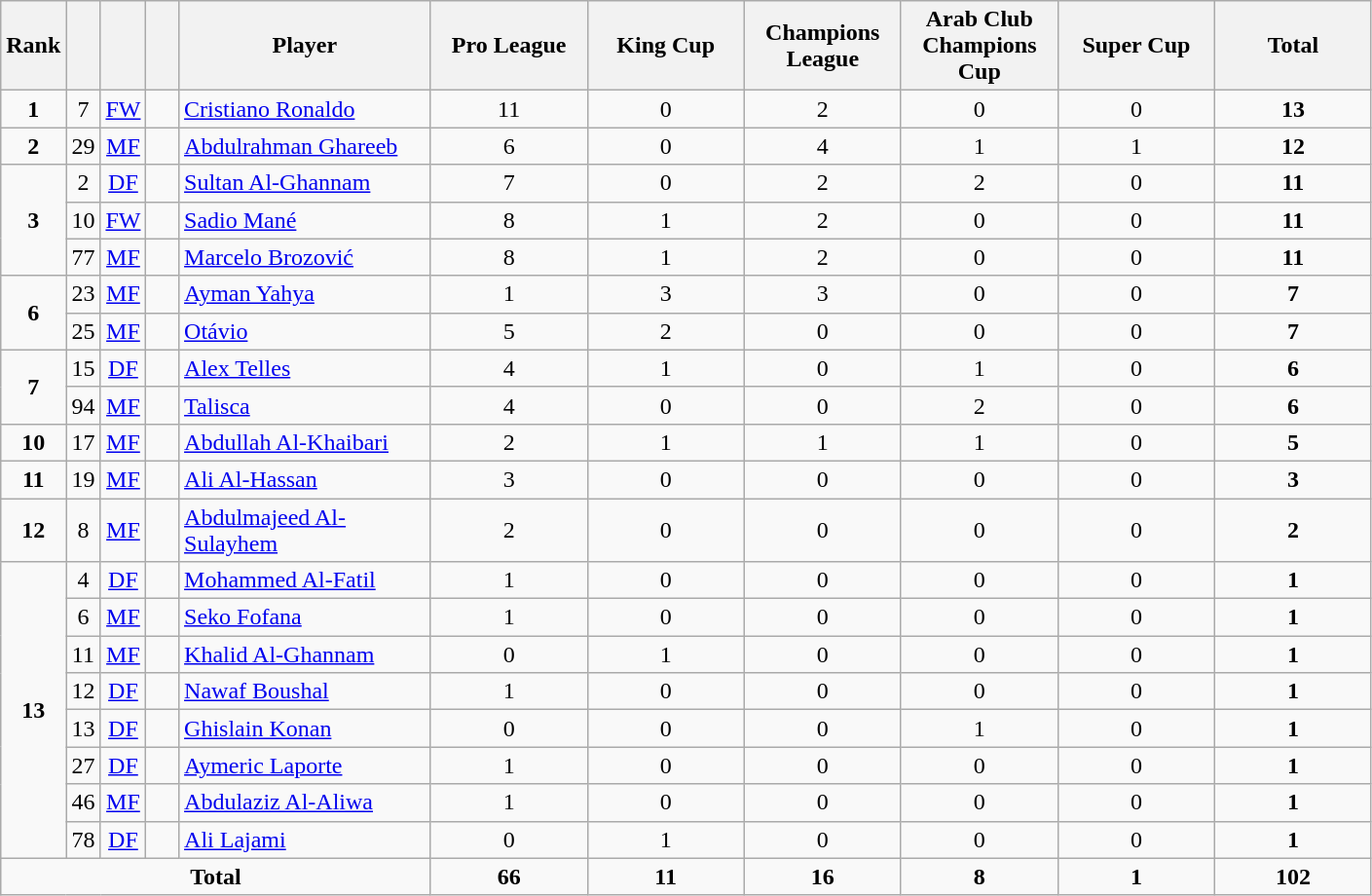<table class="wikitable" style="text-align:center">
<tr>
<th width=15>Rank</th>
<th width=15></th>
<th width=15></th>
<th width=15></th>
<th width=165>Player</th>
<th width=100>Pro League</th>
<th width=100>King Cup</th>
<th width=100>Champions League</th>
<th width=100>Arab Club Champions Cup</th>
<th width=100>Super Cup</th>
<th width=100>Total</th>
</tr>
<tr>
<td><strong>1</strong></td>
<td>7</td>
<td><a href='#'>FW</a></td>
<td></td>
<td align=left><a href='#'>Cristiano Ronaldo</a></td>
<td>11</td>
<td>0</td>
<td>2</td>
<td>0</td>
<td>0</td>
<td><strong>13</strong></td>
</tr>
<tr>
<td><strong>2</strong></td>
<td>29</td>
<td><a href='#'>MF</a></td>
<td></td>
<td align=left><a href='#'>Abdulrahman Ghareeb</a></td>
<td>6</td>
<td>0</td>
<td>4</td>
<td>1</td>
<td>1</td>
<td><strong>12</strong></td>
</tr>
<tr>
<td rowspan=3><strong>3</strong></td>
<td>2</td>
<td><a href='#'>DF</a></td>
<td></td>
<td align=left><a href='#'>Sultan Al-Ghannam</a></td>
<td>7</td>
<td>0</td>
<td>2</td>
<td>2</td>
<td>0</td>
<td><strong>11</strong></td>
</tr>
<tr>
<td>10</td>
<td><a href='#'>FW</a></td>
<td></td>
<td align=left><a href='#'>Sadio Mané</a></td>
<td>8</td>
<td>1</td>
<td>2</td>
<td>0</td>
<td>0</td>
<td><strong>11</strong></td>
</tr>
<tr>
<td>77</td>
<td><a href='#'>MF</a></td>
<td></td>
<td align=left><a href='#'>Marcelo Brozović</a></td>
<td>8</td>
<td>1</td>
<td>2</td>
<td>0</td>
<td>0</td>
<td><strong>11</strong></td>
</tr>
<tr>
<td rowspan=2><strong>6</strong></td>
<td>23</td>
<td><a href='#'>MF</a></td>
<td></td>
<td align=left><a href='#'>Ayman Yahya</a></td>
<td>1</td>
<td>3</td>
<td>3</td>
<td>0</td>
<td>0</td>
<td><strong>7</strong></td>
</tr>
<tr>
<td>25</td>
<td><a href='#'>MF</a></td>
<td></td>
<td align=left><a href='#'>Otávio</a></td>
<td>5</td>
<td>2</td>
<td>0</td>
<td>0</td>
<td>0</td>
<td><strong>7</strong></td>
</tr>
<tr>
<td rowspan=2><strong>7</strong></td>
<td>15</td>
<td><a href='#'>DF</a></td>
<td></td>
<td align=left><a href='#'>Alex Telles</a></td>
<td>4</td>
<td>1</td>
<td>0</td>
<td>1</td>
<td>0</td>
<td><strong>6</strong></td>
</tr>
<tr>
<td>94</td>
<td><a href='#'>MF</a></td>
<td></td>
<td align=left><a href='#'>Talisca</a></td>
<td>4</td>
<td>0</td>
<td>0</td>
<td>2</td>
<td>0</td>
<td><strong>6</strong></td>
</tr>
<tr>
<td><strong>10</strong></td>
<td>17</td>
<td><a href='#'>MF</a></td>
<td></td>
<td align=left><a href='#'>Abdullah Al-Khaibari</a></td>
<td>2</td>
<td>1</td>
<td>1</td>
<td>1</td>
<td>0</td>
<td><strong>5</strong></td>
</tr>
<tr>
<td><strong>11</strong></td>
<td>19</td>
<td><a href='#'>MF</a></td>
<td></td>
<td align=left><a href='#'>Ali Al-Hassan</a></td>
<td>3</td>
<td>0</td>
<td>0</td>
<td>0</td>
<td>0</td>
<td><strong>3</strong></td>
</tr>
<tr>
<td><strong>12</strong></td>
<td>8</td>
<td><a href='#'>MF</a></td>
<td></td>
<td align=left><a href='#'>Abdulmajeed Al-Sulayhem</a></td>
<td>2</td>
<td>0</td>
<td>0</td>
<td>0</td>
<td>0</td>
<td><strong>2</strong></td>
</tr>
<tr>
<td rowspan=8><strong>13</strong></td>
<td>4</td>
<td><a href='#'>DF</a></td>
<td></td>
<td align="left"><a href='#'>Mohammed Al-Fatil</a></td>
<td>1</td>
<td>0</td>
<td>0</td>
<td>0</td>
<td>0</td>
<td><strong>1</strong></td>
</tr>
<tr>
<td>6</td>
<td><a href='#'>MF</a></td>
<td></td>
<td align=left><a href='#'>Seko Fofana</a></td>
<td>1</td>
<td>0</td>
<td>0</td>
<td>0</td>
<td>0</td>
<td><strong>1</strong></td>
</tr>
<tr>
<td>11</td>
<td><a href='#'>MF</a></td>
<td></td>
<td align=left><a href='#'>Khalid Al-Ghannam</a></td>
<td>0</td>
<td>1</td>
<td>0</td>
<td>0</td>
<td>0</td>
<td><strong>1</strong></td>
</tr>
<tr>
<td>12</td>
<td><a href='#'>DF</a></td>
<td></td>
<td align=left><a href='#'>Nawaf Boushal</a></td>
<td>1</td>
<td>0</td>
<td>0</td>
<td>0</td>
<td>0</td>
<td><strong>1</strong></td>
</tr>
<tr>
<td>13</td>
<td><a href='#'>DF</a></td>
<td></td>
<td align=left><a href='#'>Ghislain Konan</a></td>
<td>0</td>
<td>0</td>
<td>0</td>
<td>1</td>
<td>0</td>
<td><strong>1</strong></td>
</tr>
<tr>
<td>27</td>
<td><a href='#'>DF</a></td>
<td></td>
<td align=left><a href='#'>Aymeric Laporte</a></td>
<td>1</td>
<td>0</td>
<td>0</td>
<td>0</td>
<td>0</td>
<td><strong>1</strong></td>
</tr>
<tr>
<td>46</td>
<td><a href='#'>MF</a></td>
<td></td>
<td align=left><a href='#'>Abdulaziz Al-Aliwa</a></td>
<td>1</td>
<td>0</td>
<td>0</td>
<td>0</td>
<td>0</td>
<td><strong>1</strong></td>
</tr>
<tr>
<td>78</td>
<td><a href='#'>DF</a></td>
<td></td>
<td align=left><a href='#'>Ali Lajami</a></td>
<td>0</td>
<td>1</td>
<td>0</td>
<td>0</td>
<td>0</td>
<td><strong>1</strong></td>
</tr>
<tr>
<td colspan=5><strong>Total</strong></td>
<td><strong>66</strong></td>
<td><strong>11</strong></td>
<td><strong>16</strong></td>
<td><strong>8</strong></td>
<td><strong>1</strong></td>
<td><strong>102</strong></td>
</tr>
</table>
